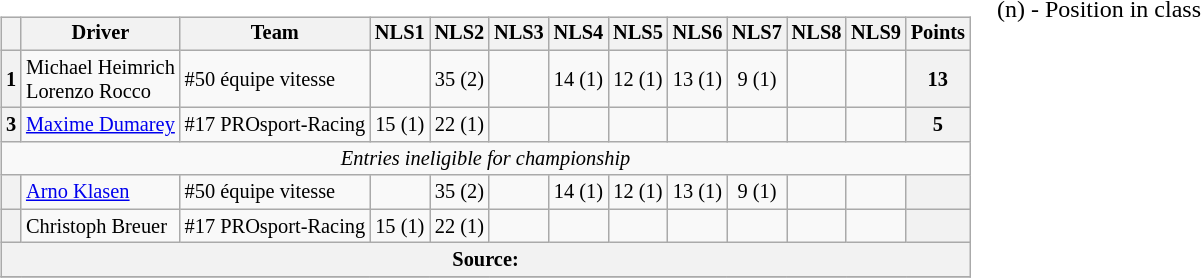<table>
<tr>
<td valign="top"><br><table class="wikitable" style="font-size:85%; text-align:center;">
<tr>
<th></th>
<th>Driver</th>
<th>Team</th>
<th>NLS1</th>
<th>NLS2</th>
<th>NLS3</th>
<th>NLS4</th>
<th>NLS5</th>
<th>NLS6</th>
<th>NLS7</th>
<th>NLS8</th>
<th>NLS9</th>
<th>Points</th>
</tr>
<tr>
<th>1</th>
<td align=left> Michael Heimrich<br> Lorenzo Rocco</td>
<td align=left> #50 équipe vitesse</td>
<td></td>
<td> 35 (2)</td>
<td></td>
<td> 14 (1)</td>
<td> 12 (1)</td>
<td> 13 (1)</td>
<td> 9 (1)</td>
<td></td>
<td></td>
<th>13</th>
</tr>
<tr>
<th>3</th>
<td align=left> <a href='#'>Maxime Dumarey</a></td>
<td align=left> #17 PROsport-Racing</td>
<td> 15 (1)</td>
<td> 22 (1)</td>
<td></td>
<td></td>
<td></td>
<td></td>
<td></td>
<td></td>
<td></td>
<th>5</th>
</tr>
<tr>
<td colspan=13><em>Entries ineligible for championship</em></td>
</tr>
<tr>
<th></th>
<td align=left> <a href='#'>Arno Klasen</a></td>
<td align=left> #50 équipe vitesse</td>
<td></td>
<td> 35 (2)</td>
<td></td>
<td> 14 (1)</td>
<td> 12 (1)</td>
<td> 13 (1)</td>
<td> 9 (1)</td>
<td></td>
<td></td>
<th></th>
</tr>
<tr>
<th></th>
<td align=left> Christoph Breuer</td>
<td align=left> #17 PROsport-Racing</td>
<td> 15 (1)</td>
<td> 22 (1)</td>
<td></td>
<td></td>
<td></td>
<td></td>
<td></td>
<td></td>
<td></td>
<th></th>
</tr>
<tr>
<th colspan="13">Source: </th>
</tr>
<tr>
</tr>
</table>
</td>
<td valign="top"><br>
<span>(n) - Position in class</span></td>
</tr>
</table>
